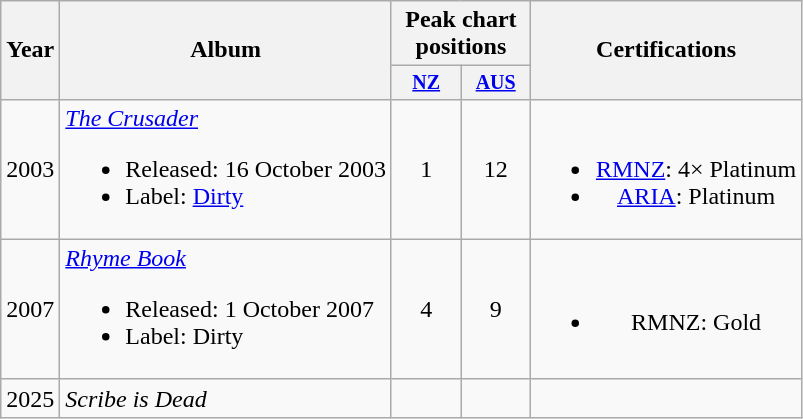<table class="wikitable" style="text-align:center;">
<tr>
<th rowspan="2">Year</th>
<th rowspan="2">Album</th>
<th colspan="2">Peak chart positions</th>
<th rowspan="2">Certifications</th>
</tr>
<tr style="font-size:smaller;">
<th width="40"><a href='#'>NZ</a><br></th>
<th width="40"><a href='#'>AUS</a><br></th>
</tr>
<tr>
<td>2003</td>
<td align="left"><em><a href='#'>The Crusader</a></em><br><ul><li>Released: 16 October 2003</li><li>Label: <a href='#'>Dirty</a></li></ul></td>
<td>1</td>
<td>12</td>
<td><br><ul><li><a href='#'>RMNZ</a>: 4× Platinum</li><li><a href='#'>ARIA</a>: Platinum</li></ul></td>
</tr>
<tr>
<td>2007</td>
<td align="left"><em><a href='#'>Rhyme Book</a></em><br><ul><li>Released: 1 October 2007</li><li>Label: Dirty</li></ul></td>
<td>4</td>
<td>9</td>
<td><br><ul><li>RMNZ: Gold</li></ul></td>
</tr>
<tr>
<td>2025</td>
<td align="left"><em>Scribe is Dead</em></td>
<td></td>
<td></td>
<td></td>
</tr>
</table>
